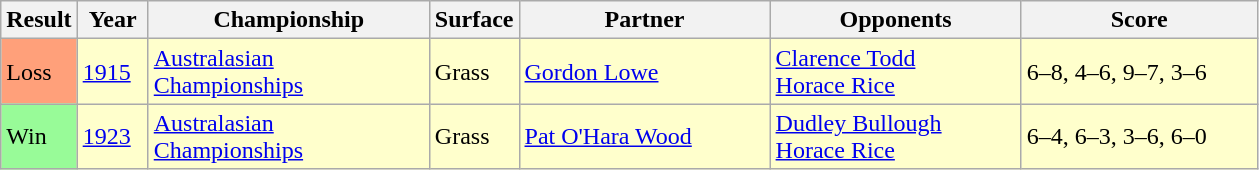<table class="sortable wikitable">
<tr>
<th style="width:40px">Result</th>
<th style="width:40px">Year</th>
<th style="width:180px">Championship</th>
<th style="width:50px">Surface</th>
<th style="width:160px">Partner</th>
<th style="width:160px">Opponents</th>
<th style="width:150px" class="unsortable">Score</th>
</tr>
<tr style="background:#ffffcc;">
<td style="background:#ffa07a;">Loss</td>
<td><a href='#'>1915</a></td>
<td><a href='#'>Australasian Championships</a></td>
<td>Grass</td>
<td> <a href='#'>Gordon Lowe</a></td>
<td> <a href='#'>Clarence Todd</a> <br>  <a href='#'>Horace Rice</a></td>
<td>6–8, 4–6, 9–7, 3–6</td>
</tr>
<tr style="background:#ffffcc;">
<td style="background:#98fb98;">Win</td>
<td><a href='#'>1923</a></td>
<td><a href='#'>Australasian Championships</a></td>
<td>Grass</td>
<td> <a href='#'>Pat O'Hara Wood</a></td>
<td> <a href='#'>Dudley Bullough</a> <br>  <a href='#'>Horace Rice</a></td>
<td>6–4, 6–3, 3–6, 6–0</td>
</tr>
</table>
